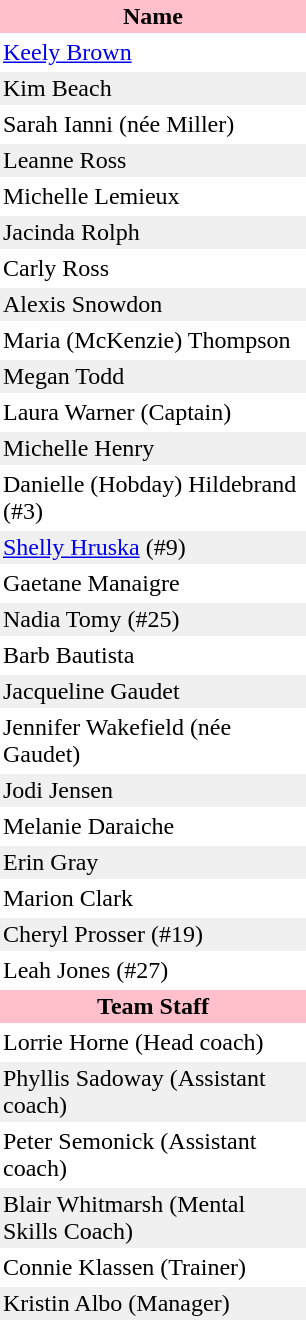<table border="0" cellspacing="2" cellpadding="2">
<tr bgcolor=pink>
<th width=200>Name</th>
</tr>
<tr>
<td><a href='#'>Keely Brown</a></td>
</tr>
<tr bgcolor="#f0f0f0">
<td>Kim Beach</td>
</tr>
<tr>
<td>Sarah Ianni (née Miller)</td>
</tr>
<tr bgcolor="#f0f0f0">
<td>Leanne Ross</td>
</tr>
<tr>
<td>Michelle Lemieux</td>
</tr>
<tr bgcolor="#f0f0f0">
<td>Jacinda Rolph</td>
</tr>
<tr>
<td>Carly Ross</td>
</tr>
<tr bgcolor="#f0f0f0">
<td>Alexis Snowdon</td>
</tr>
<tr>
<td>Maria (McKenzie) Thompson</td>
</tr>
<tr bgcolor="#f0f0f0"=>
<td>Megan Todd</td>
</tr>
<tr>
<td>Laura Warner (Captain)</td>
</tr>
<tr bgcolor="#f0f0f0">
<td>Michelle Henry</td>
</tr>
<tr>
<td>Danielle (Hobday) Hildebrand (#3)</td>
</tr>
<tr bgcolor="#f0f0f0">
<td><a href='#'>Shelly Hruska</a> (#9)</td>
</tr>
<tr>
<td>Gaetane Manaigre</td>
</tr>
<tr bgcolor="#f0f0f0">
<td>Nadia Tomy (#25)</td>
</tr>
<tr>
<td>Barb Bautista</td>
</tr>
<tr bgcolor="#f0f0f0">
<td>Jacqueline Gaudet</td>
</tr>
<tr>
<td>Jennifer Wakefield (née Gaudet)</td>
</tr>
<tr bgcolor="#f0f0f0">
<td>Jodi Jensen</td>
</tr>
<tr>
<td>Melanie Daraiche</td>
</tr>
<tr bgcolor="#f0f0f0">
<td>Erin Gray</td>
</tr>
<tr>
<td>Marion Clark</td>
</tr>
<tr bgcolor="#f0f0f0">
<td>Cheryl Prosser (#19)</td>
</tr>
<tr>
<td>Leah Jones (#27)</td>
</tr>
<tr>
<th style=background:pink colspan=3>Team Staff</th>
</tr>
<tr>
<td>Lorrie Horne (Head coach)</td>
</tr>
<tr bgcolor="#f0f0f0">
<td>Phyllis Sadoway (Assistant coach)</td>
</tr>
<tr>
<td>Peter Semonick (Assistant coach)</td>
</tr>
<tr bgcolor="#f0f0f0">
<td>Blair Whitmarsh (Mental Skills Coach)</td>
</tr>
<tr>
<td>Connie Klassen (Trainer)</td>
</tr>
<tr bgcolor="#f0f0f0">
<td>Kristin Albo (Manager)</td>
</tr>
</table>
